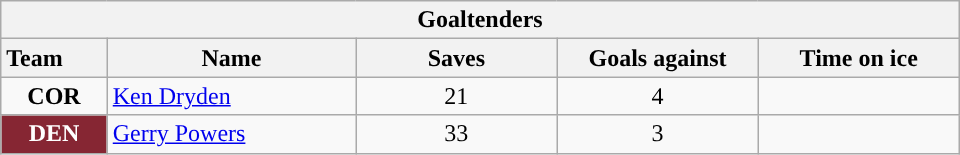<table class="wikitable" style="width:40em; text-align:right;">
<tr>
<th colspan=5>Goaltenders</th>
</tr>
<tr>
<th style="width:4em; text-align:left;">Team</th>
<th style="width:10em;">Name</th>
<th style="width:8em;">Saves</th>
<th style="width:8em;">Goals against</th>
<th style="width:8em;">Time on ice</th>
</tr>
<tr>
<td align=center><strong>COR</strong></td>
<td style="text-align:left;"><a href='#'>Ken Dryden</a></td>
<td align=center>21</td>
<td align=center>4</td>
<td align=center></td>
</tr>
<tr>
<td align=center style="color:white; background:#862633; "><strong>DEN</strong></td>
<td style="text-align:left;"><a href='#'>Gerry Powers</a></td>
<td align=center>33</td>
<td align=center>3</td>
<td align=center></td>
</tr>
</table>
